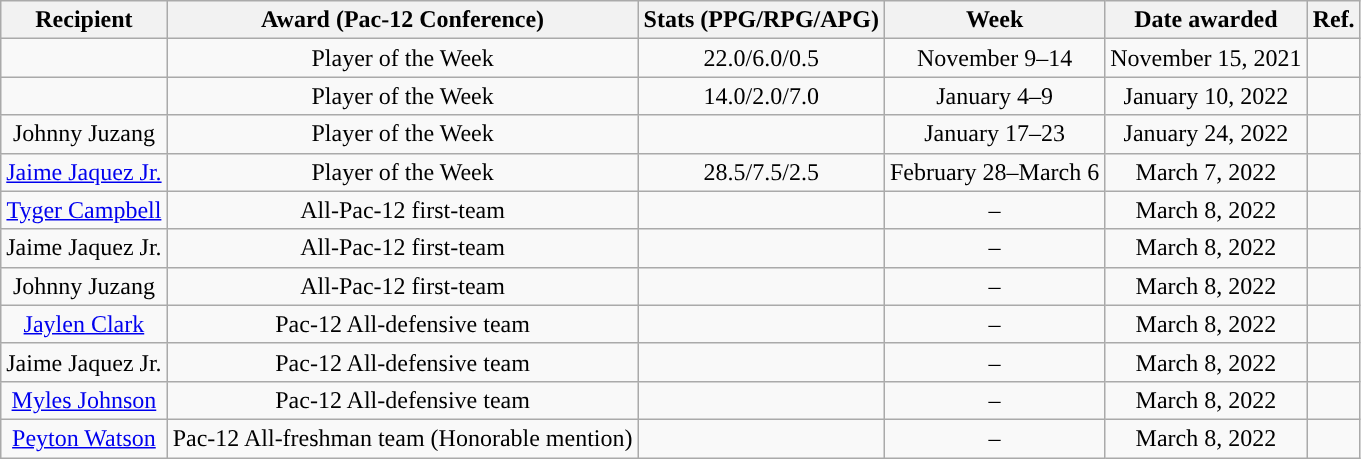<table class="wikitable sortable" style="text-align:center">
<tr>
<th>Recipient</th>
<th>Award (Pac-12 Conference)</th>
<th>Stats (PPG/RPG/APG)</th>
<th>Week</th>
<th>Date awarded</th>
<th>Ref.</th>
</tr>
<tr>
<td></td>
<td>Player of the Week</td>
<td>22.0/6.0/0.5</td>
<td>November 9–14</td>
<td>November 15, 2021</td>
<td></td>
</tr>
<tr>
<td></td>
<td>Player of the Week</td>
<td>14.0/2.0/7.0</td>
<td>January 4–9</td>
<td>January 10, 2022</td>
<td></td>
</tr>
<tr>
<td>Johnny Juzang</td>
<td>Player of the Week</td>
<td></td>
<td>January 17–23</td>
<td>January 24, 2022</td>
<td></td>
</tr>
<tr>
<td><a href='#'>Jaime Jaquez Jr.</a></td>
<td>Player of the Week</td>
<td>28.5/7.5/2.5</td>
<td>February 28–March 6</td>
<td>March 7, 2022</td>
<td></td>
</tr>
<tr>
<td><a href='#'>Tyger Campbell</a></td>
<td>All-Pac-12 first-team</td>
<td></td>
<td>–</td>
<td>March 8, 2022</td>
<td></td>
</tr>
<tr>
<td>Jaime Jaquez Jr.</td>
<td>All-Pac-12 first-team</td>
<td></td>
<td>–</td>
<td>March 8, 2022</td>
<td></td>
</tr>
<tr>
<td>Johnny Juzang</td>
<td>All-Pac-12 first-team</td>
<td></td>
<td>–</td>
<td>March 8, 2022</td>
<td></td>
</tr>
<tr>
<td><a href='#'>Jaylen Clark</a></td>
<td>Pac-12 All-defensive team</td>
<td></td>
<td>–</td>
<td>March 8, 2022</td>
<td></td>
</tr>
<tr>
<td>Jaime Jaquez Jr.</td>
<td>Pac-12 All-defensive team</td>
<td></td>
<td>–</td>
<td>March 8, 2022</td>
<td></td>
</tr>
<tr>
<td><a href='#'>Myles Johnson</a></td>
<td>Pac-12 All-defensive team</td>
<td></td>
<td>–</td>
<td>March 8, 2022</td>
<td></td>
</tr>
<tr>
<td><a href='#'>Peyton Watson</a></td>
<td>Pac-12 All-freshman team (Honorable mention)</td>
<td></td>
<td>–</td>
<td>March 8, 2022</td>
<td></td>
</tr>
</table>
